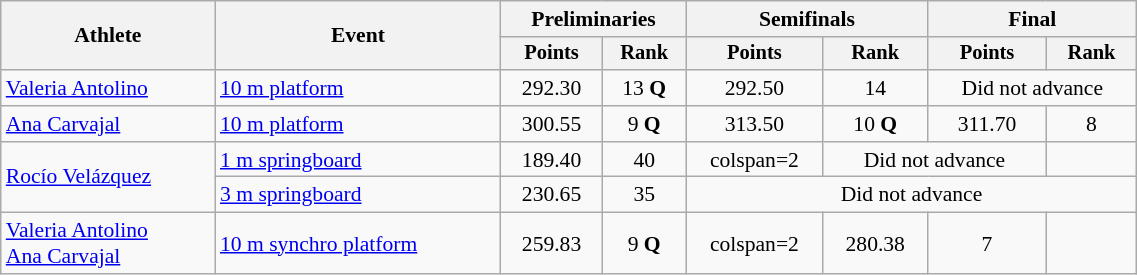<table class="wikitable" style="text-align:center; font-size:90%; width:60%;">
<tr>
<th rowspan=2>Athlete</th>
<th rowspan=2>Event</th>
<th colspan=2>Preliminaries</th>
<th colspan=2>Semifinals</th>
<th colspan=2>Final</th>
</tr>
<tr style="font-size:95%">
<th>Points</th>
<th>Rank</th>
<th>Points</th>
<th>Rank</th>
<th>Points</th>
<th>Rank</th>
</tr>
<tr>
<td align=left><a href='#'>Valeria Antolino</a></td>
<td align=left><a href='#'>10 m platform</a></td>
<td>292.30</td>
<td>13 <strong>Q</strong></td>
<td>292.50</td>
<td>14</td>
<td colspan=2>Did not advance</td>
</tr>
<tr>
<td align=left><a href='#'>Ana Carvajal</a></td>
<td align=left><a href='#'>10 m platform</a></td>
<td>300.55</td>
<td>9 <strong>Q</strong></td>
<td>313.50</td>
<td>10 <strong>Q</strong></td>
<td>311.70</td>
<td>8</td>
</tr>
<tr>
<td align=left rowspan=2><a href='#'>Rocío Velázquez</a></td>
<td align=left><a href='#'>1 m springboard</a></td>
<td>189.40</td>
<td>40</td>
<td>colspan=2 </td>
<td colspan=2>Did not advance</td>
</tr>
<tr>
<td align=left><a href='#'>3 m springboard</a></td>
<td>230.65</td>
<td>35</td>
<td colspan=4>Did not advance</td>
</tr>
<tr>
<td align=left><a href='#'>Valeria Antolino</a><br> <a href='#'>Ana Carvajal</a></td>
<td align=left><a href='#'>10 m synchro platform</a></td>
<td>259.83</td>
<td>9 <strong>Q</strong></td>
<td>colspan=2 </td>
<td>280.38</td>
<td>7</td>
</tr>
</table>
